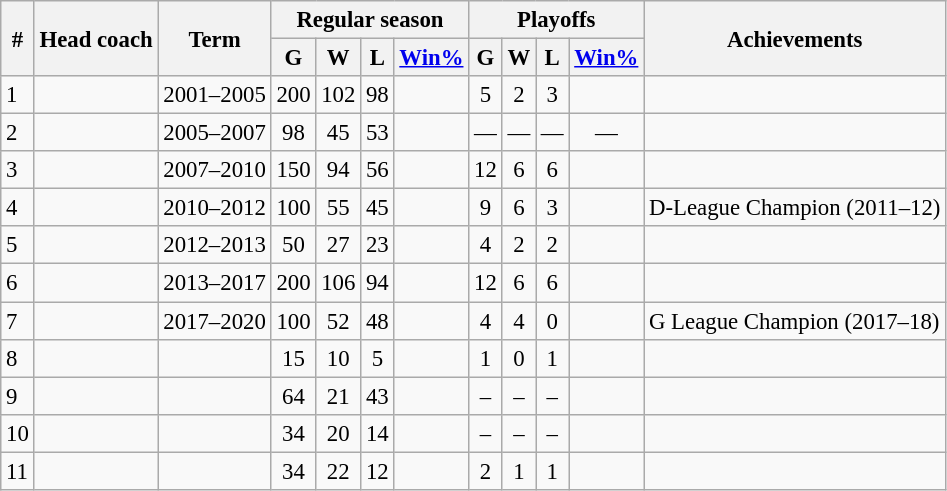<table class="wikitable sortable" style="font-size:95%; text-align:center">
<tr>
<th scope="col" rowspan="2">#</th>
<th scope="col" rowspan="2">Head coach</th>
<th scope="col" rowspan="2">Term</th>
<th scope="col" colspan="4">Regular season</th>
<th scope="col" colspan="4">Playoffs</th>
<th scope="col" rowspan="2">Achievements</th>
</tr>
<tr>
<th>G</th>
<th>W</th>
<th>L</th>
<th><a href='#'>Win%</a></th>
<th>G</th>
<th>W</th>
<th>L</th>
<th><a href='#'>Win%</a></th>
</tr>
<tr>
<td align=left>1</td>
<td align=left></td>
<td align=left>2001–2005</td>
<td>200</td>
<td>102</td>
<td>98</td>
<td></td>
<td>5</td>
<td>2</td>
<td>3</td>
<td></td>
<td align=left></td>
</tr>
<tr>
<td align=left>2</td>
<td align=left></td>
<td align=left>2005–2007</td>
<td>98</td>
<td>45</td>
<td>53</td>
<td></td>
<td>—</td>
<td>—</td>
<td>—</td>
<td>—</td>
<td align=left></td>
</tr>
<tr>
<td align=left>3</td>
<td align=left></td>
<td align=left>2007–2010</td>
<td>150</td>
<td>94</td>
<td>56</td>
<td></td>
<td>12</td>
<td>6</td>
<td>6</td>
<td></td>
<td align=left></td>
</tr>
<tr>
<td align=left>4</td>
<td align=left></td>
<td align=left>2010–2012</td>
<td>100</td>
<td>55</td>
<td>45</td>
<td></td>
<td>9</td>
<td>6</td>
<td>3</td>
<td></td>
<td align=left>D-League Champion (2011–12)</td>
</tr>
<tr>
<td align=left>5</td>
<td align=left></td>
<td align=left>2012–2013</td>
<td>50</td>
<td>27</td>
<td>23</td>
<td></td>
<td>4</td>
<td>2</td>
<td>2</td>
<td></td>
<td align=left></td>
</tr>
<tr>
<td align=left>6</td>
<td align=left></td>
<td align=left>2013–2017</td>
<td>200</td>
<td>106</td>
<td>94</td>
<td></td>
<td>12</td>
<td>6</td>
<td>6</td>
<td></td>
<td align=left></td>
</tr>
<tr>
<td align=left>7</td>
<td align=left></td>
<td align=left>2017–2020</td>
<td>100</td>
<td>52</td>
<td>48</td>
<td></td>
<td>4</td>
<td>4</td>
<td>0</td>
<td></td>
<td align=left>G League Champion (2017–18)</td>
</tr>
<tr>
<td align=left>8</td>
<td align=left></td>
<td align=left></td>
<td>15</td>
<td>10</td>
<td>5</td>
<td></td>
<td>1</td>
<td>0</td>
<td>1</td>
<td></td>
<td align=left></td>
</tr>
<tr>
<td align=left>9</td>
<td align=left></td>
<td align=left></td>
<td>64</td>
<td>21</td>
<td>43</td>
<td></td>
<td>–</td>
<td>–</td>
<td>–</td>
<td></td>
<td align=left></td>
</tr>
<tr>
<td align=left>10</td>
<td align=left></td>
<td align=left></td>
<td>34</td>
<td>20</td>
<td>14</td>
<td></td>
<td>–</td>
<td>–</td>
<td>–</td>
<td></td>
<td align=left></td>
</tr>
<tr>
<td align=left>11</td>
<td align=left></td>
<td align=left></td>
<td>34</td>
<td>22</td>
<td>12</td>
<td></td>
<td>2</td>
<td>1</td>
<td>1</td>
<td></td>
<td align=left></td>
</tr>
</table>
